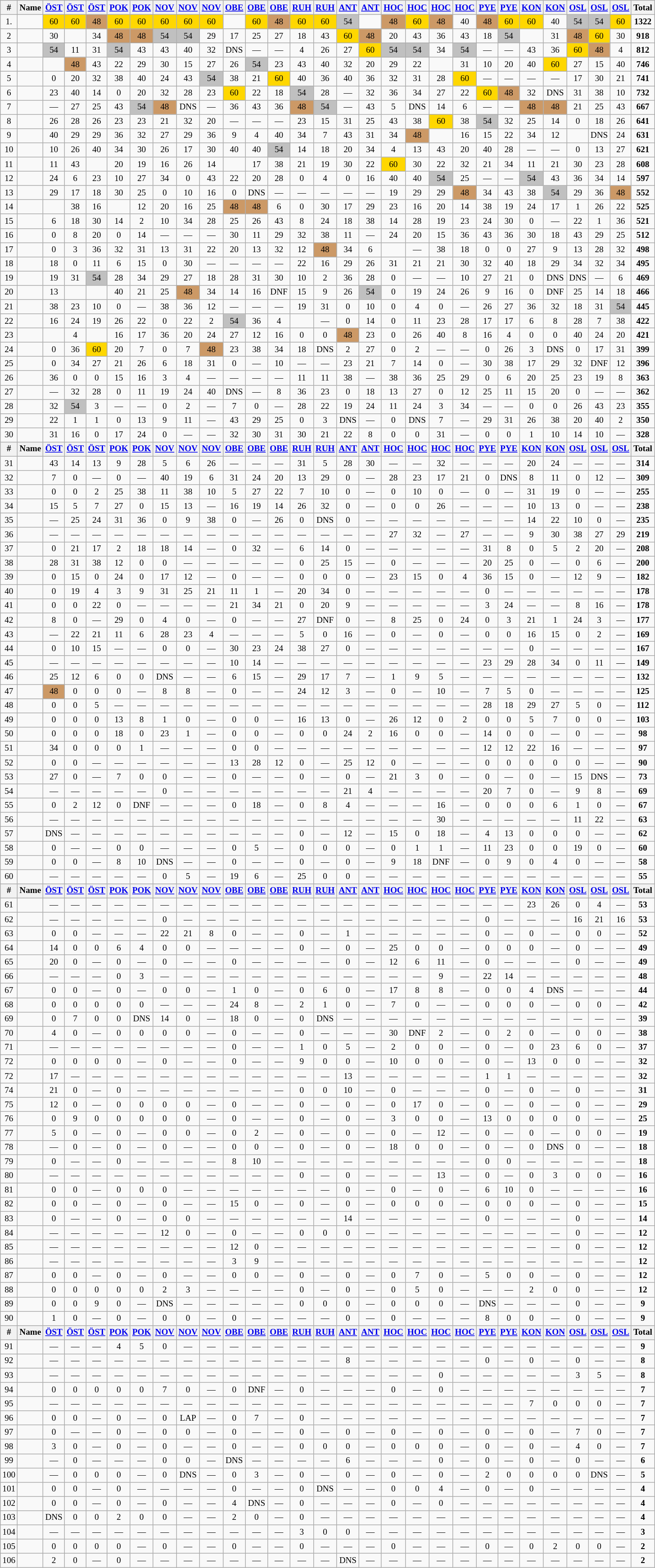<table class="wikitable" style="text-align:center; font-size: 80%;">
<tr>
<th>#</th>
<th>Name</th>
<th><a href='#'>ÖST</a> <br> </th>
<th><a href='#'>ÖST</a> <br> </th>
<th><a href='#'>ÖST</a> <br> </th>
<th><a href='#'>POK</a> <br> </th>
<th><a href='#'>POK</a> <br> </th>
<th><a href='#'>NOV</a> <br> </th>
<th><a href='#'>NOV</a> <br> </th>
<th><a href='#'>NOV</a> <br> </th>
<th><a href='#'>OBE</a> <br> </th>
<th><a href='#'>OBE</a> <br> </th>
<th><a href='#'>OBE</a> <br> </th>
<th><a href='#'>RUH</a> <br> </th>
<th><a href='#'>RUH</a> <br> </th>
<th><a href='#'>ANT</a> <br> </th>
<th><a href='#'>ANT</a> <br> </th>
<th><a href='#'>HOC</a> <br> </th>
<th><a href='#'>HOC</a> <br> </th>
<th><a href='#'>HOC</a> <br> </th>
<th><a href='#'>HOC</a> <br> </th>
<th><a href='#'>PYE</a> <br> </th>
<th><a href='#'>PYE</a> <br> </th>
<th><a href='#'>KON</a> <br> </th>
<th><a href='#'>KON</a> <br> </th>
<th><a href='#'>OSL</a> <br> </th>
<th><a href='#'>OSL</a> <br> </th>
<th><a href='#'>OSL</a> <br> </th>
<th><strong>Total</strong> </th>
</tr>
<tr>
<td>1.</td>
<td align="left"></td>
<td bgcolor="gold">60</td>
<td bgcolor="gold">60</td>
<td bgcolor="CC9966">48</td>
<td bgcolor="gold">60</td>
<td bgcolor="gold">60</td>
<td bgcolor="gold">60</td>
<td bgcolor="gold">60</td>
<td bgcolor="gold">60</td>
<td></td>
<td bgcolor="gold">60</td>
<td bgcolor="CC9966">48</td>
<td bgcolor="gold">60</td>
<td bgcolor="gold">60</td>
<td bgcolor="silver">54</td>
<td></td>
<td bgcolor="CC9966">48</td>
<td bgcolor="gold">60</td>
<td bgcolor="CC9966">48</td>
<td>40</td>
<td bgcolor="CC9966">48</td>
<td bgcolor="gold">60</td>
<td bgcolor="gold">60</td>
<td>40</td>
<td bgcolor="silver">54</td>
<td bgcolor="silver">54</td>
<td bgcolor="gold">60</td>
<td><strong>1322</strong></td>
</tr>
<tr>
<td>2</td>
<td align="left"></td>
<td>30</td>
<td></td>
<td>34</td>
<td bgcolor="CC9966">48</td>
<td bgcolor="CC9966">48</td>
<td bgcolor="silver">54</td>
<td bgcolor="silver">54</td>
<td>29</td>
<td>17</td>
<td>25</td>
<td>27</td>
<td>18</td>
<td>43</td>
<td bgcolor="gold">60</td>
<td bgcolor="CC9966">48</td>
<td>20</td>
<td>43</td>
<td>36</td>
<td>43</td>
<td>18</td>
<td bgcolor="silver">54</td>
<td></td>
<td>31</td>
<td bgcolor="CC9966">48</td>
<td bgcolor="gold">60</td>
<td>30</td>
<td><strong>918</strong></td>
</tr>
<tr>
<td>3</td>
<td align="left"></td>
<td bgcolor="silver">54</td>
<td>11</td>
<td>31</td>
<td bgcolor="silver">54</td>
<td>43</td>
<td>43</td>
<td>40</td>
<td>32</td>
<td>DNS</td>
<td>—</td>
<td>—</td>
<td>4</td>
<td>26</td>
<td>27</td>
<td bgcolor="gold">60</td>
<td bgcolor="silver">54</td>
<td bgcolor="silver">54</td>
<td>34</td>
<td bgcolor="silver">54</td>
<td>—</td>
<td>—</td>
<td>43</td>
<td>36</td>
<td bgcolor="gold">60</td>
<td bgcolor="CC9966">48</td>
<td>4</td>
<td><strong>812</strong></td>
</tr>
<tr>
<td>4</td>
<td align="left"></td>
<td></td>
<td bgcolor="CC9966">48</td>
<td>43</td>
<td>22</td>
<td>29</td>
<td>30</td>
<td>15</td>
<td>27</td>
<td>26</td>
<td bgcolor="silver">54</td>
<td>23</td>
<td>43</td>
<td>40</td>
<td>32</td>
<td>20</td>
<td>29</td>
<td>22</td>
<td></td>
<td>31</td>
<td>10</td>
<td>20</td>
<td>40</td>
<td bgcolor="gold">60</td>
<td>27</td>
<td>15</td>
<td>40</td>
<td><strong>746</strong></td>
</tr>
<tr>
<td>5</td>
<td align="left"></td>
<td>0</td>
<td>20</td>
<td>32</td>
<td>38</td>
<td>40</td>
<td>24</td>
<td>43</td>
<td bgcolor="silver">54</td>
<td>38</td>
<td>21</td>
<td bgcolor="gold">60</td>
<td>40</td>
<td>36</td>
<td>40</td>
<td>36</td>
<td>32</td>
<td>31</td>
<td>28</td>
<td bgcolor="gold">60</td>
<td>—</td>
<td>—</td>
<td>—</td>
<td>—</td>
<td>17</td>
<td>30</td>
<td>21</td>
<td><strong>741</strong></td>
</tr>
<tr>
<td>6</td>
<td align="left"></td>
<td>23</td>
<td>40</td>
<td>14</td>
<td>0</td>
<td>20</td>
<td>32</td>
<td>28</td>
<td>23</td>
<td bgcolor="gold">60</td>
<td>22</td>
<td>18</td>
<td bgcolor="silver">54</td>
<td>28</td>
<td>—</td>
<td>32</td>
<td>36</td>
<td>34</td>
<td>27</td>
<td>22</td>
<td bgcolor="gold">60</td>
<td bgcolor="CC9966">48</td>
<td>32</td>
<td>DNS</td>
<td>31</td>
<td>38</td>
<td>10</td>
<td><strong>732</strong></td>
</tr>
<tr>
<td>7</td>
<td align="left"></td>
<td>—</td>
<td>27</td>
<td>25</td>
<td>43</td>
<td bgcolor="silver">54</td>
<td bgcolor="CC9966">48</td>
<td>DNS</td>
<td>—</td>
<td>36</td>
<td>43</td>
<td>36</td>
<td bgcolor="CC9966">48</td>
<td bgcolor="silver">54</td>
<td>—</td>
<td>43</td>
<td>5</td>
<td>DNS</td>
<td>14</td>
<td>6</td>
<td>—</td>
<td>—</td>
<td bgcolor="CC9966">48</td>
<td bgcolor="CC9966">48</td>
<td>21</td>
<td>25</td>
<td>43</td>
<td><strong>667</strong></td>
</tr>
<tr>
<td>8</td>
<td align="left"></td>
<td>26</td>
<td>28</td>
<td>26</td>
<td>23</td>
<td>23</td>
<td>21</td>
<td>32</td>
<td>20</td>
<td>—</td>
<td>—</td>
<td>—</td>
<td>23</td>
<td>15</td>
<td>31</td>
<td>25</td>
<td>43</td>
<td>38</td>
<td bgcolor="gold">60</td>
<td>38</td>
<td bgcolor="silver">54</td>
<td>32</td>
<td>25</td>
<td>14</td>
<td>0</td>
<td>18</td>
<td>26</td>
<td><strong>641</strong></td>
</tr>
<tr>
<td>9</td>
<td align="left"></td>
<td>40</td>
<td>29</td>
<td>29</td>
<td>36</td>
<td>32</td>
<td>27</td>
<td>29</td>
<td>36</td>
<td>9</td>
<td>4</td>
<td>40</td>
<td>34</td>
<td>7</td>
<td>43</td>
<td>31</td>
<td>34</td>
<td bgcolor="CC9966">48</td>
<td></td>
<td>16</td>
<td>15</td>
<td>22</td>
<td>34</td>
<td>12</td>
<td></td>
<td>DNS</td>
<td>24</td>
<td><strong>631</strong></td>
</tr>
<tr>
<td>10</td>
<td align="left"></td>
<td>10</td>
<td>26</td>
<td>40</td>
<td>34</td>
<td>30</td>
<td>26</td>
<td>17</td>
<td>30</td>
<td>40</td>
<td>40</td>
<td bgcolor="silver">54</td>
<td>14</td>
<td>18</td>
<td>20</td>
<td>34</td>
<td>4</td>
<td>13</td>
<td>43</td>
<td>20</td>
<td>40</td>
<td>28</td>
<td>—</td>
<td>—</td>
<td>0</td>
<td>13</td>
<td>27</td>
<td><strong>621</strong></td>
</tr>
<tr>
<td>11</td>
<td align="left"></td>
<td>11</td>
<td>43</td>
<td></td>
<td>20</td>
<td>19</td>
<td>16</td>
<td>26</td>
<td>14</td>
<td></td>
<td>17</td>
<td>38</td>
<td>21</td>
<td>19</td>
<td>30</td>
<td>22</td>
<td bgcolor="gold">60</td>
<td>30</td>
<td>22</td>
<td>32</td>
<td>21</td>
<td>34</td>
<td>11</td>
<td>21</td>
<td>30</td>
<td>23</td>
<td>28</td>
<td><strong>608</strong></td>
</tr>
<tr>
<td>12</td>
<td align="left"></td>
<td>24</td>
<td>6</td>
<td>23</td>
<td>10</td>
<td>27</td>
<td>34</td>
<td>0</td>
<td>43</td>
<td>22</td>
<td>20</td>
<td>28</td>
<td>0</td>
<td>4</td>
<td>0</td>
<td>16</td>
<td>40</td>
<td>40</td>
<td bgcolor="silver">54</td>
<td>25</td>
<td>—</td>
<td>—</td>
<td bgcolor="silver">54</td>
<td>43</td>
<td>36</td>
<td>34</td>
<td>14</td>
<td><strong>597</strong></td>
</tr>
<tr>
<td>13</td>
<td align="left"></td>
<td>29</td>
<td>17</td>
<td>18</td>
<td>30</td>
<td>25</td>
<td>0</td>
<td>10</td>
<td>16</td>
<td>0</td>
<td>DNS</td>
<td>—</td>
<td>—</td>
<td>—</td>
<td>—</td>
<td>—</td>
<td>19</td>
<td>29</td>
<td>29</td>
<td bgcolor="CC9966">48</td>
<td>34</td>
<td>43</td>
<td>38</td>
<td bgcolor="silver">54</td>
<td>29</td>
<td>36</td>
<td bgcolor="CC9966">48</td>
<td><strong>552</strong></td>
</tr>
<tr>
<td>14</td>
<td align="left"></td>
<td></td>
<td>38</td>
<td>16</td>
<td></td>
<td>12</td>
<td>20</td>
<td>16</td>
<td>25</td>
<td bgcolor="CC9966">48</td>
<td bgcolor="CC9966">48</td>
<td>6</td>
<td>0</td>
<td>30</td>
<td>17</td>
<td>29</td>
<td>23</td>
<td>16</td>
<td>20</td>
<td>14</td>
<td>38</td>
<td>19</td>
<td>24</td>
<td>17</td>
<td>1</td>
<td>26</td>
<td>22</td>
<td><strong>525</strong></td>
</tr>
<tr>
<td>15</td>
<td align="left"></td>
<td>6</td>
<td>18</td>
<td>30</td>
<td>14</td>
<td>2</td>
<td>10</td>
<td>34</td>
<td>28</td>
<td>25</td>
<td>26</td>
<td>43</td>
<td>8</td>
<td>24</td>
<td>18</td>
<td>38</td>
<td>14</td>
<td>28</td>
<td>19</td>
<td>23</td>
<td>24</td>
<td>30</td>
<td>0</td>
<td>—</td>
<td>22</td>
<td>1</td>
<td>36</td>
<td><strong>521</strong></td>
</tr>
<tr>
<td>16</td>
<td align="left"></td>
<td>0</td>
<td>8</td>
<td>20</td>
<td>0</td>
<td>14</td>
<td>—</td>
<td>—</td>
<td>—</td>
<td>30</td>
<td>11</td>
<td>29</td>
<td>32</td>
<td>38</td>
<td>11</td>
<td>—</td>
<td>24</td>
<td>20</td>
<td>15</td>
<td>36</td>
<td>43</td>
<td>36</td>
<td>30</td>
<td>18</td>
<td>43</td>
<td>29</td>
<td>25</td>
<td><strong>512</strong></td>
</tr>
<tr>
<td>17</td>
<td align="left"></td>
<td>0</td>
<td>3</td>
<td>36</td>
<td>32</td>
<td>31</td>
<td>13</td>
<td>31</td>
<td>22</td>
<td>20</td>
<td>13</td>
<td>32</td>
<td>12</td>
<td bgcolor="CC9966">48</td>
<td>34</td>
<td>6</td>
<td></td>
<td>—</td>
<td>38</td>
<td>18</td>
<td>0</td>
<td>0</td>
<td>27</td>
<td>9</td>
<td>13</td>
<td>28</td>
<td>32</td>
<td><strong>498</strong></td>
</tr>
<tr>
<td>18</td>
<td align="left"></td>
<td>18</td>
<td>0</td>
<td>11</td>
<td>6</td>
<td>15</td>
<td>0</td>
<td>30</td>
<td>—</td>
<td>—</td>
<td>—</td>
<td>—</td>
<td>22</td>
<td>16</td>
<td>29</td>
<td>26</td>
<td>31</td>
<td>21</td>
<td>21</td>
<td>30</td>
<td>32</td>
<td>40</td>
<td>18</td>
<td>29</td>
<td>34</td>
<td>32</td>
<td>34</td>
<td><strong>495</strong></td>
</tr>
<tr>
<td>19</td>
<td align="left"></td>
<td>19</td>
<td>31</td>
<td bgcolor="silver">54</td>
<td>28</td>
<td>34</td>
<td>29</td>
<td>27</td>
<td>18</td>
<td>28</td>
<td>31</td>
<td>30</td>
<td>10</td>
<td>2</td>
<td>36</td>
<td>28</td>
<td>0</td>
<td>—</td>
<td>—</td>
<td>10</td>
<td>27</td>
<td>21</td>
<td>0</td>
<td>DNS</td>
<td>DNS</td>
<td>—</td>
<td>6</td>
<td><strong>469</strong></td>
</tr>
<tr>
<td>20</td>
<td align="left"></td>
<td>13</td>
<td></td>
<td></td>
<td>40</td>
<td>21</td>
<td>25</td>
<td bgcolor="CC9966">48</td>
<td>34</td>
<td>14</td>
<td>16</td>
<td>DNF</td>
<td>15</td>
<td>9</td>
<td>26</td>
<td bgcolor="silver">54</td>
<td>0</td>
<td>19</td>
<td>24</td>
<td>26</td>
<td>9</td>
<td>16</td>
<td>0</td>
<td>DNF</td>
<td>25</td>
<td>14</td>
<td>18</td>
<td><strong>466</strong></td>
</tr>
<tr>
<td>21</td>
<td align="left"></td>
<td>38</td>
<td>23</td>
<td>10</td>
<td>0</td>
<td>—</td>
<td>38</td>
<td>36</td>
<td>12</td>
<td>—</td>
<td>—</td>
<td>—</td>
<td>19</td>
<td>31</td>
<td>0</td>
<td>10</td>
<td>0</td>
<td>4</td>
<td>0</td>
<td>—</td>
<td>26</td>
<td>27</td>
<td>36</td>
<td>32</td>
<td>18</td>
<td>31</td>
<td bgcolor="silver">54</td>
<td><strong>445</strong></td>
</tr>
<tr>
<td>22</td>
<td align="left"></td>
<td>16</td>
<td>24</td>
<td>19</td>
<td>26</td>
<td>22</td>
<td>0</td>
<td>22</td>
<td>2</td>
<td bgcolor="silver">54</td>
<td>36</td>
<td>4</td>
<td></td>
<td>—</td>
<td>0</td>
<td>14</td>
<td>0</td>
<td>11</td>
<td>23</td>
<td>28</td>
<td>17</td>
<td>17</td>
<td>6</td>
<td>8</td>
<td>28</td>
<td>7</td>
<td>38</td>
<td><strong>422</strong></td>
</tr>
<tr>
<td>23</td>
<td align="left"></td>
<td></td>
<td>4</td>
<td></td>
<td>16</td>
<td>17</td>
<td>36</td>
<td>20</td>
<td>24</td>
<td>27</td>
<td>12</td>
<td>16</td>
<td>0</td>
<td>0</td>
<td bgcolor="CC9966">48</td>
<td>23</td>
<td>0</td>
<td>26</td>
<td>40</td>
<td>8</td>
<td>16</td>
<td>4</td>
<td>0</td>
<td>0</td>
<td>40</td>
<td>24</td>
<td>20</td>
<td><strong>421</strong></td>
</tr>
<tr>
<td>24</td>
<td align="left"></td>
<td>0</td>
<td>36</td>
<td bgcolor="gold">60</td>
<td>20</td>
<td>7</td>
<td>0</td>
<td>7</td>
<td bgcolor="CC9966">48</td>
<td>23</td>
<td>38</td>
<td>34</td>
<td>18</td>
<td>DNS</td>
<td>2</td>
<td>27</td>
<td>0</td>
<td>2</td>
<td>—</td>
<td>—</td>
<td>0</td>
<td>26</td>
<td>3</td>
<td>DNS</td>
<td>0</td>
<td>17</td>
<td>31</td>
<td><strong>399</strong></td>
</tr>
<tr>
<td>25</td>
<td align="left"></td>
<td>0</td>
<td>34</td>
<td>27</td>
<td>21</td>
<td>26</td>
<td>6</td>
<td>18</td>
<td>31</td>
<td>0</td>
<td>—</td>
<td>10</td>
<td>—</td>
<td>—</td>
<td>23</td>
<td>21</td>
<td>7</td>
<td>14</td>
<td>0</td>
<td>—</td>
<td>30</td>
<td>38</td>
<td>17</td>
<td>29</td>
<td>32</td>
<td>DNF</td>
<td>12</td>
<td><strong>396</strong></td>
</tr>
<tr>
<td>26</td>
<td align="left"></td>
<td>36</td>
<td>0</td>
<td>0</td>
<td>15</td>
<td>16</td>
<td>3</td>
<td>4</td>
<td>—</td>
<td>—</td>
<td>—</td>
<td>—</td>
<td>11</td>
<td>11</td>
<td>38</td>
<td>—</td>
<td>38</td>
<td>36</td>
<td>25</td>
<td>29</td>
<td>0</td>
<td>6</td>
<td>20</td>
<td>25</td>
<td>23</td>
<td>19</td>
<td>8</td>
<td><strong>363</strong></td>
</tr>
<tr>
<td>27</td>
<td align="left"></td>
<td>—</td>
<td>32</td>
<td>28</td>
<td>0</td>
<td>11</td>
<td>19</td>
<td>24</td>
<td>40</td>
<td>DNS</td>
<td>—</td>
<td>8</td>
<td>36</td>
<td>23</td>
<td>0</td>
<td>18</td>
<td>13</td>
<td>27</td>
<td>0</td>
<td>12</td>
<td>25</td>
<td>11</td>
<td>15</td>
<td>20</td>
<td>0</td>
<td>—</td>
<td>—</td>
<td><strong>362</strong></td>
</tr>
<tr>
<td>28</td>
<td align="left"></td>
<td>32</td>
<td bgcolor="silver">54</td>
<td>3</td>
<td>—</td>
<td>—</td>
<td>0</td>
<td>2</td>
<td>—</td>
<td>7</td>
<td>0</td>
<td>—</td>
<td>28</td>
<td>22</td>
<td>19</td>
<td>24</td>
<td>11</td>
<td>24</td>
<td>3</td>
<td>34</td>
<td>—</td>
<td>—</td>
<td>0</td>
<td>0</td>
<td>26</td>
<td>43</td>
<td>23</td>
<td><strong>355</strong></td>
</tr>
<tr>
<td>29</td>
<td align="left"></td>
<td>22</td>
<td>1</td>
<td>1</td>
<td>0</td>
<td>13</td>
<td>9</td>
<td>11</td>
<td>—</td>
<td>43</td>
<td>29</td>
<td>25</td>
<td>0</td>
<td>3</td>
<td>DNS</td>
<td>—</td>
<td>0</td>
<td>DNS</td>
<td>7</td>
<td>—</td>
<td>29</td>
<td>31</td>
<td>26</td>
<td>38</td>
<td>20</td>
<td>40</td>
<td>2</td>
<td><strong>350</strong></td>
</tr>
<tr>
<td>30</td>
<td align="left"></td>
<td>31</td>
<td>16</td>
<td>0</td>
<td>17</td>
<td>24</td>
<td>0</td>
<td>—</td>
<td>—</td>
<td>32</td>
<td>30</td>
<td>31</td>
<td>30</td>
<td>21</td>
<td>22</td>
<td>8</td>
<td>0</td>
<td>0</td>
<td>31</td>
<td>—</td>
<td>0</td>
<td>0</td>
<td>1</td>
<td>10</td>
<td>14</td>
<td>10</td>
<td>—</td>
<td><strong>328</strong></td>
</tr>
<tr>
<th>#</th>
<th>Name</th>
<th><a href='#'>ÖST</a> <br> </th>
<th><a href='#'>ÖST</a> <br> </th>
<th><a href='#'>ÖST</a> <br> </th>
<th><a href='#'>POK</a> <br> </th>
<th><a href='#'>POK</a> <br> </th>
<th><a href='#'>NOV</a> <br> </th>
<th><a href='#'>NOV</a> <br> </th>
<th><a href='#'>NOV</a> <br> </th>
<th><a href='#'>OBE</a> <br> </th>
<th><a href='#'>OBE</a> <br> </th>
<th><a href='#'>OBE</a> <br> </th>
<th><a href='#'>RUH</a> <br> </th>
<th><a href='#'>RUH</a> <br> </th>
<th><a href='#'>ANT</a> <br> </th>
<th><a href='#'>ANT</a> <br> </th>
<th><a href='#'>HOC</a> <br> </th>
<th><a href='#'>HOC</a> <br> </th>
<th><a href='#'>HOC</a> <br> </th>
<th><a href='#'>HOC</a> <br> </th>
<th><a href='#'>PYE</a> <br> </th>
<th><a href='#'>PYE</a> <br> </th>
<th><a href='#'>KON</a> <br> </th>
<th><a href='#'>KON</a> <br> </th>
<th><a href='#'>OSL</a> <br> </th>
<th><a href='#'>OSL</a> <br> </th>
<th><a href='#'>OSL</a> <br> </th>
<th><strong>Total</strong></th>
</tr>
<tr>
<td>31</td>
<td align="left"></td>
<td>43</td>
<td>14</td>
<td>13</td>
<td>9</td>
<td>28</td>
<td>5</td>
<td>6</td>
<td>26</td>
<td>—</td>
<td>—</td>
<td>—</td>
<td>31</td>
<td>5</td>
<td>28</td>
<td>30</td>
<td>—</td>
<td>—</td>
<td>32</td>
<td>—</td>
<td>—</td>
<td>—</td>
<td>20</td>
<td>24</td>
<td>—</td>
<td>—</td>
<td>—</td>
<td><strong>314</strong></td>
</tr>
<tr>
<td>32</td>
<td align="left"></td>
<td>7</td>
<td>0</td>
<td>—</td>
<td>0</td>
<td>—</td>
<td>40</td>
<td>19</td>
<td>6</td>
<td>31</td>
<td>24</td>
<td>20</td>
<td>13</td>
<td>29</td>
<td>0</td>
<td>—</td>
<td>28</td>
<td>23</td>
<td>17</td>
<td>21</td>
<td>0</td>
<td>DNS</td>
<td>8</td>
<td>11</td>
<td>0</td>
<td>12</td>
<td>—</td>
<td><strong>309</strong></td>
</tr>
<tr>
<td>33</td>
<td align="left"></td>
<td>0</td>
<td>0</td>
<td>2</td>
<td>25</td>
<td>38</td>
<td>11</td>
<td>38</td>
<td>10</td>
<td>5</td>
<td>27</td>
<td>22</td>
<td>7</td>
<td>10</td>
<td>0</td>
<td>—</td>
<td>0</td>
<td>10</td>
<td>0</td>
<td>—</td>
<td>0</td>
<td>—</td>
<td>31</td>
<td>19</td>
<td>0</td>
<td>—</td>
<td>—</td>
<td><strong>255</strong></td>
</tr>
<tr>
<td>34</td>
<td align="left"></td>
<td>15</td>
<td>5</td>
<td>7</td>
<td>27</td>
<td>0</td>
<td>15</td>
<td>13</td>
<td>—</td>
<td>16</td>
<td>19</td>
<td>14</td>
<td>26</td>
<td>32</td>
<td>0</td>
<td>—</td>
<td>0</td>
<td>0</td>
<td>26</td>
<td>—</td>
<td>—</td>
<td>—</td>
<td>10</td>
<td>13</td>
<td>0</td>
<td>—</td>
<td>—</td>
<td><strong>238</strong></td>
</tr>
<tr>
<td>35</td>
<td align="left"></td>
<td>—</td>
<td>25</td>
<td>24</td>
<td>31</td>
<td>36</td>
<td>0</td>
<td>9</td>
<td>38</td>
<td>0</td>
<td>—</td>
<td>26</td>
<td>0</td>
<td>DNS</td>
<td>0</td>
<td>—</td>
<td>—</td>
<td>—</td>
<td>—</td>
<td>—</td>
<td>—</td>
<td>—</td>
<td>14</td>
<td>22</td>
<td>10</td>
<td>0</td>
<td>—</td>
<td><strong>235</strong></td>
</tr>
<tr>
<td>36</td>
<td align="left"></td>
<td>—</td>
<td>—</td>
<td>—</td>
<td>—</td>
<td>—</td>
<td>—</td>
<td>—</td>
<td>—</td>
<td>—</td>
<td>—</td>
<td>—</td>
<td>—</td>
<td>—</td>
<td>—</td>
<td>—</td>
<td>27</td>
<td>32</td>
<td>—</td>
<td>27</td>
<td>—</td>
<td>—</td>
<td>9</td>
<td>30</td>
<td>38</td>
<td>27</td>
<td>29</td>
<td><strong>219</strong></td>
</tr>
<tr>
<td>37</td>
<td align="left"></td>
<td>0</td>
<td>21</td>
<td>17</td>
<td>2</td>
<td>18</td>
<td>18</td>
<td>14</td>
<td>—</td>
<td>0</td>
<td>32</td>
<td>—</td>
<td>6</td>
<td>14</td>
<td>0</td>
<td>—</td>
<td>—</td>
<td>—</td>
<td>—</td>
<td>—</td>
<td>31</td>
<td>8</td>
<td>0</td>
<td>5</td>
<td>2</td>
<td>20</td>
<td>—</td>
<td><strong>208</strong></td>
</tr>
<tr>
<td>38</td>
<td align="left"></td>
<td>28</td>
<td>31</td>
<td>38</td>
<td>12</td>
<td>0</td>
<td>0</td>
<td>—</td>
<td>—</td>
<td>—</td>
<td>—</td>
<td>—</td>
<td>0</td>
<td>25</td>
<td>15</td>
<td>—</td>
<td>0</td>
<td>—</td>
<td>—</td>
<td>—</td>
<td>20</td>
<td>25</td>
<td>0</td>
<td>—</td>
<td>0</td>
<td>6</td>
<td>—</td>
<td><strong>200</strong></td>
</tr>
<tr>
<td>39</td>
<td align="left"></td>
<td>0</td>
<td>15</td>
<td>0</td>
<td>24</td>
<td>0</td>
<td>17</td>
<td>12</td>
<td>—</td>
<td>0</td>
<td>—</td>
<td>—</td>
<td>0</td>
<td>0</td>
<td>0</td>
<td>—</td>
<td>23</td>
<td>15</td>
<td>0</td>
<td>4</td>
<td>36</td>
<td>15</td>
<td>0</td>
<td>—</td>
<td>12</td>
<td>9</td>
<td>—</td>
<td><strong>182</strong></td>
</tr>
<tr>
<td>40</td>
<td align="left"></td>
<td>0</td>
<td>19</td>
<td>4</td>
<td>3</td>
<td>9</td>
<td>31</td>
<td>25</td>
<td>21</td>
<td>11</td>
<td>1</td>
<td>—</td>
<td>20</td>
<td>34</td>
<td>0</td>
<td>—</td>
<td>—</td>
<td>—</td>
<td>—</td>
<td>—</td>
<td>0</td>
<td>—</td>
<td>—</td>
<td>—</td>
<td>—</td>
<td>—</td>
<td>—</td>
<td><strong>178</strong></td>
</tr>
<tr>
<td>41</td>
<td align="left"></td>
<td>0</td>
<td>0</td>
<td>22</td>
<td>0</td>
<td>—</td>
<td>—</td>
<td>—</td>
<td>—</td>
<td>21</td>
<td>34</td>
<td>21</td>
<td>0</td>
<td>20</td>
<td>9</td>
<td>—</td>
<td>—</td>
<td>—</td>
<td>—</td>
<td>—</td>
<td>3</td>
<td>24</td>
<td>—</td>
<td>—</td>
<td>8</td>
<td>16</td>
<td>—</td>
<td><strong>178</strong></td>
</tr>
<tr>
<td>42</td>
<td align="left"></td>
<td>8</td>
<td>0</td>
<td>—</td>
<td>29</td>
<td>0</td>
<td>4</td>
<td>0</td>
<td>—</td>
<td>0</td>
<td>—</td>
<td>—</td>
<td>27</td>
<td>DNF</td>
<td>0</td>
<td>—</td>
<td>8</td>
<td>25</td>
<td>0</td>
<td>24</td>
<td>0</td>
<td>3</td>
<td>21</td>
<td>1</td>
<td>24</td>
<td>3</td>
<td>—</td>
<td><strong>177</strong></td>
</tr>
<tr>
<td>43</td>
<td align="left"></td>
<td>—</td>
<td>22</td>
<td>21</td>
<td>11</td>
<td>6</td>
<td>28</td>
<td>23</td>
<td>4</td>
<td>—</td>
<td>—</td>
<td>—</td>
<td>5</td>
<td>0</td>
<td>16</td>
<td>—</td>
<td>0</td>
<td>—</td>
<td>0</td>
<td>—</td>
<td>0</td>
<td>0</td>
<td>16</td>
<td>15</td>
<td>0</td>
<td>2</td>
<td>—</td>
<td><strong>169</strong></td>
</tr>
<tr>
<td>44</td>
<td align="left"></td>
<td>0</td>
<td>10</td>
<td>15</td>
<td>—</td>
<td>—</td>
<td>0</td>
<td>0</td>
<td>—</td>
<td>30</td>
<td>23</td>
<td>24</td>
<td>38</td>
<td>27</td>
<td>0</td>
<td>—</td>
<td>—</td>
<td>—</td>
<td>—</td>
<td>—</td>
<td>—</td>
<td>—</td>
<td>0</td>
<td>—</td>
<td>—</td>
<td>—</td>
<td>—</td>
<td><strong>167</strong></td>
</tr>
<tr>
<td>45</td>
<td align="left"></td>
<td>—</td>
<td>—</td>
<td>—</td>
<td>—</td>
<td>—</td>
<td>—</td>
<td>—</td>
<td>—</td>
<td>10</td>
<td>14</td>
<td>—</td>
<td>—</td>
<td>—</td>
<td>—</td>
<td>—</td>
<td>—</td>
<td>—</td>
<td>—</td>
<td>—</td>
<td>23</td>
<td>29</td>
<td>28</td>
<td>34</td>
<td>0</td>
<td>11</td>
<td>—</td>
<td><strong>149</strong></td>
</tr>
<tr>
<td>46</td>
<td align="left"></td>
<td>25</td>
<td>12</td>
<td>6</td>
<td>0</td>
<td>0</td>
<td>DNS</td>
<td>—</td>
<td>—</td>
<td>6</td>
<td>15</td>
<td>—</td>
<td>29</td>
<td>17</td>
<td>7</td>
<td>—</td>
<td>1</td>
<td>9</td>
<td>5</td>
<td>—</td>
<td>—</td>
<td>—</td>
<td>—</td>
<td>—</td>
<td>—</td>
<td>—</td>
<td>—</td>
<td><strong>132</strong></td>
</tr>
<tr>
<td>47</td>
<td align="left"></td>
<td bgcolor="CC9966">48</td>
<td>0</td>
<td>0</td>
<td>0</td>
<td>—</td>
<td>8</td>
<td>8</td>
<td>—</td>
<td>0</td>
<td>—</td>
<td>—</td>
<td>24</td>
<td>12</td>
<td>3</td>
<td>—</td>
<td>0</td>
<td>—</td>
<td>10</td>
<td>—</td>
<td>7</td>
<td>5</td>
<td>0</td>
<td>—</td>
<td>—</td>
<td>—</td>
<td>—</td>
<td><strong>125</strong></td>
</tr>
<tr>
<td>48</td>
<td align="left"></td>
<td>0</td>
<td>0</td>
<td>5</td>
<td>—</td>
<td>—</td>
<td>—</td>
<td>—</td>
<td>—</td>
<td>—</td>
<td>—</td>
<td>—</td>
<td>—</td>
<td>—</td>
<td>—</td>
<td>—</td>
<td>—</td>
<td>—</td>
<td>—</td>
<td>—</td>
<td>28</td>
<td>18</td>
<td>29</td>
<td>27</td>
<td>5</td>
<td>0</td>
<td>—</td>
<td><strong>112</strong></td>
</tr>
<tr>
<td>49</td>
<td align="left"></td>
<td>0</td>
<td>0</td>
<td>0</td>
<td>13</td>
<td>8</td>
<td>1</td>
<td>0</td>
<td>—</td>
<td>0</td>
<td>0</td>
<td>—</td>
<td>16</td>
<td>13</td>
<td>0</td>
<td>—</td>
<td>26</td>
<td>12</td>
<td>0</td>
<td>2</td>
<td>0</td>
<td>0</td>
<td>5</td>
<td>7</td>
<td>0</td>
<td>0</td>
<td>—</td>
<td><strong>103</strong></td>
</tr>
<tr>
<td>50</td>
<td align="left"></td>
<td>0</td>
<td>0</td>
<td>0</td>
<td>18</td>
<td>0</td>
<td>23</td>
<td>1</td>
<td>—</td>
<td>0</td>
<td>0</td>
<td>—</td>
<td>0</td>
<td>0</td>
<td>24</td>
<td>2</td>
<td>16</td>
<td>0</td>
<td>0</td>
<td>—</td>
<td>14</td>
<td>0</td>
<td>0</td>
<td>—</td>
<td>0</td>
<td>—</td>
<td>—</td>
<td><strong>98</strong></td>
</tr>
<tr>
<td>51</td>
<td align="left"></td>
<td>34</td>
<td>0</td>
<td>0</td>
<td>0</td>
<td>1</td>
<td>—</td>
<td>—</td>
<td>—</td>
<td>0</td>
<td>0</td>
<td>—</td>
<td>—</td>
<td>—</td>
<td>—</td>
<td>—</td>
<td>—</td>
<td>—</td>
<td>—</td>
<td>—</td>
<td>12</td>
<td>12</td>
<td>22</td>
<td>16</td>
<td>—</td>
<td>—</td>
<td>—</td>
<td><strong>97</strong></td>
</tr>
<tr>
<td>52</td>
<td align="left"></td>
<td>0</td>
<td>0</td>
<td>—</td>
<td>—</td>
<td>—</td>
<td>—</td>
<td>—</td>
<td>—</td>
<td>13</td>
<td>28</td>
<td>12</td>
<td>0</td>
<td>—</td>
<td>25</td>
<td>12</td>
<td>0</td>
<td>—</td>
<td>—</td>
<td>—</td>
<td>0</td>
<td>0</td>
<td>0</td>
<td>0</td>
<td>0</td>
<td>—</td>
<td>—</td>
<td><strong>90</strong></td>
</tr>
<tr>
<td>53</td>
<td align="left"></td>
<td>27</td>
<td>0</td>
<td>—</td>
<td>7</td>
<td>0</td>
<td>0</td>
<td>—</td>
<td>—</td>
<td>0</td>
<td>—</td>
<td>—</td>
<td>0</td>
<td>—</td>
<td>0</td>
<td>—</td>
<td>21</td>
<td>3</td>
<td>0</td>
<td>—</td>
<td>0</td>
<td>—</td>
<td>0</td>
<td>—</td>
<td>15</td>
<td>DNS</td>
<td>—</td>
<td><strong>73</strong></td>
</tr>
<tr>
<td>54</td>
<td align="left"></td>
<td>—</td>
<td>—</td>
<td>—</td>
<td>—</td>
<td>—</td>
<td>0</td>
<td>—</td>
<td>—</td>
<td>—</td>
<td>—</td>
<td>—</td>
<td>—</td>
<td>—</td>
<td>21</td>
<td>4</td>
<td>—</td>
<td>—</td>
<td>—</td>
<td>—</td>
<td>20</td>
<td>7</td>
<td>0</td>
<td>—</td>
<td>9</td>
<td>8</td>
<td>—</td>
<td><strong>69</strong></td>
</tr>
<tr>
<td>55</td>
<td align="left"></td>
<td>0</td>
<td>2</td>
<td>12</td>
<td>0</td>
<td>DNF</td>
<td>—</td>
<td>—</td>
<td>—</td>
<td>0</td>
<td>18</td>
<td>—</td>
<td>0</td>
<td>8</td>
<td>4</td>
<td>—</td>
<td>—</td>
<td>—</td>
<td>16</td>
<td>—</td>
<td>0</td>
<td>0</td>
<td>0</td>
<td>6</td>
<td>1</td>
<td>0</td>
<td>—</td>
<td><strong>67</strong></td>
</tr>
<tr>
<td>56</td>
<td align="left"></td>
<td>—</td>
<td>—</td>
<td>—</td>
<td>—</td>
<td>—</td>
<td>—</td>
<td>—</td>
<td>—</td>
<td>—</td>
<td>—</td>
<td>—</td>
<td>—</td>
<td>—</td>
<td>—</td>
<td>—</td>
<td>—</td>
<td>—</td>
<td>30</td>
<td>—</td>
<td>—</td>
<td>—</td>
<td>—</td>
<td>—</td>
<td>11</td>
<td>22</td>
<td>—</td>
<td><strong>63</strong></td>
</tr>
<tr>
<td>57</td>
<td align="left"></td>
<td>DNS</td>
<td>—</td>
<td>—</td>
<td>—</td>
<td>—</td>
<td>—</td>
<td>—</td>
<td>—</td>
<td>—</td>
<td>—</td>
<td>—</td>
<td>0</td>
<td>—</td>
<td>12</td>
<td>—</td>
<td>15</td>
<td>0</td>
<td>18</td>
<td>—</td>
<td>4</td>
<td>13</td>
<td>0</td>
<td>0</td>
<td>0</td>
<td>—</td>
<td>—</td>
<td><strong>62</strong></td>
</tr>
<tr>
<td>58</td>
<td align="left"></td>
<td>0</td>
<td>—</td>
<td>—</td>
<td>0</td>
<td>0</td>
<td>—</td>
<td>—</td>
<td>—</td>
<td>0</td>
<td>5</td>
<td>—</td>
<td>0</td>
<td>0</td>
<td>0</td>
<td>—</td>
<td>0</td>
<td>1</td>
<td>1</td>
<td>—</td>
<td>11</td>
<td>23</td>
<td>0</td>
<td>0</td>
<td>19</td>
<td>0</td>
<td>—</td>
<td><strong>60</strong></td>
</tr>
<tr>
<td>59</td>
<td align="left"></td>
<td>0</td>
<td>0</td>
<td>—</td>
<td>8</td>
<td>10</td>
<td>DNS</td>
<td>—</td>
<td>—</td>
<td>0</td>
<td>—</td>
<td>—</td>
<td>0</td>
<td>—</td>
<td>0</td>
<td>—</td>
<td>9</td>
<td>18</td>
<td>DNF</td>
<td>—</td>
<td>0</td>
<td>9</td>
<td>0</td>
<td>4</td>
<td>0</td>
<td>—</td>
<td>—</td>
<td><strong>58</strong></td>
</tr>
<tr>
<td>60</td>
<td align="left"></td>
<td>—</td>
<td>—</td>
<td>—</td>
<td>—</td>
<td>—</td>
<td>0</td>
<td>5</td>
<td>—</td>
<td>19</td>
<td>6</td>
<td>—</td>
<td>25</td>
<td>0</td>
<td>0</td>
<td>—</td>
<td>—</td>
<td>—</td>
<td>—</td>
<td>—</td>
<td>—</td>
<td>—</td>
<td>—</td>
<td>—</td>
<td>—</td>
<td>—</td>
<td>—</td>
<td><strong>55</strong></td>
</tr>
<tr>
<th>#</th>
<th>Name</th>
<th><a href='#'>ÖST</a> <br> </th>
<th><a href='#'>ÖST</a> <br> </th>
<th><a href='#'>ÖST</a> <br> </th>
<th><a href='#'>POK</a> <br> </th>
<th><a href='#'>POK</a> <br> </th>
<th><a href='#'>NOV</a> <br> </th>
<th><a href='#'>NOV</a> <br> </th>
<th><a href='#'>NOV</a> <br> </th>
<th><a href='#'>OBE</a> <br> </th>
<th><a href='#'>OBE</a> <br> </th>
<th><a href='#'>OBE</a> <br> </th>
<th><a href='#'>RUH</a> <br> </th>
<th><a href='#'>RUH</a> <br> </th>
<th><a href='#'>ANT</a> <br> </th>
<th><a href='#'>ANT</a> <br> </th>
<th><a href='#'>HOC</a> <br> </th>
<th><a href='#'>HOC</a> <br> </th>
<th><a href='#'>HOC</a> <br> </th>
<th><a href='#'>HOC</a> <br> </th>
<th><a href='#'>PYE</a> <br> </th>
<th><a href='#'>PYE</a> <br> </th>
<th><a href='#'>KON</a> <br> </th>
<th><a href='#'>KON</a> <br> </th>
<th><a href='#'>OSL</a> <br> </th>
<th><a href='#'>OSL</a> <br> </th>
<th><a href='#'>OSL</a> <br> </th>
<th><strong>Total</strong></th>
</tr>
<tr>
<td>61</td>
<td align="left"></td>
<td>—</td>
<td>—</td>
<td>—</td>
<td>—</td>
<td>—</td>
<td>—</td>
<td>—</td>
<td>—</td>
<td>—</td>
<td>—</td>
<td>—</td>
<td>—</td>
<td>—</td>
<td>—</td>
<td>—</td>
<td>—</td>
<td>—</td>
<td>—</td>
<td>—</td>
<td>—</td>
<td>—</td>
<td>23</td>
<td>26</td>
<td>0</td>
<td>4</td>
<td>—</td>
<td><strong>53</strong></td>
</tr>
<tr>
<td>62</td>
<td align="left"></td>
<td>—</td>
<td>—</td>
<td>—</td>
<td>—</td>
<td>—</td>
<td>0</td>
<td>—</td>
<td>—</td>
<td>—</td>
<td>—</td>
<td>—</td>
<td>—</td>
<td>—</td>
<td>—</td>
<td>—</td>
<td>—</td>
<td>—</td>
<td>—</td>
<td>—</td>
<td>0</td>
<td>—</td>
<td>—</td>
<td>—</td>
<td>16</td>
<td>21</td>
<td>16</td>
<td><strong>53</strong></td>
</tr>
<tr>
<td>63</td>
<td align="left"></td>
<td>0</td>
<td>0</td>
<td>—</td>
<td>—</td>
<td>—</td>
<td>22</td>
<td>21</td>
<td>8</td>
<td>0</td>
<td>—</td>
<td>—</td>
<td>0</td>
<td>—</td>
<td>1</td>
<td>—</td>
<td>—</td>
<td>—</td>
<td>—</td>
<td>—</td>
<td>0</td>
<td>—</td>
<td>0</td>
<td>—</td>
<td>0</td>
<td>0</td>
<td>—</td>
<td><strong>52</strong></td>
</tr>
<tr>
<td>64</td>
<td align="left"></td>
<td>14</td>
<td>0</td>
<td>0</td>
<td>6</td>
<td>4</td>
<td>0</td>
<td>0</td>
<td>—</td>
<td>—</td>
<td>—</td>
<td>—</td>
<td>0</td>
<td>—</td>
<td>0</td>
<td>—</td>
<td>25</td>
<td>0</td>
<td>0</td>
<td>—</td>
<td>0</td>
<td>0</td>
<td>0</td>
<td>—</td>
<td>0</td>
<td>—</td>
<td>—</td>
<td><strong>49</strong></td>
</tr>
<tr>
<td>65</td>
<td align="left"></td>
<td>20</td>
<td>0</td>
<td>—</td>
<td>0</td>
<td>—</td>
<td>0</td>
<td>—</td>
<td>—</td>
<td>0</td>
<td>—</td>
<td>—</td>
<td>—</td>
<td>—</td>
<td>0</td>
<td>—</td>
<td>12</td>
<td>6</td>
<td>11</td>
<td>—</td>
<td>0</td>
<td>—</td>
<td>—</td>
<td>—</td>
<td>0</td>
<td>—</td>
<td>—</td>
<td><strong>49</strong></td>
</tr>
<tr>
<td>66</td>
<td align="left"></td>
<td>—</td>
<td>—</td>
<td>—</td>
<td>0</td>
<td>3</td>
<td>—</td>
<td>—</td>
<td>—</td>
<td>—</td>
<td>—</td>
<td>—</td>
<td>—</td>
<td>—</td>
<td>—</td>
<td>—</td>
<td>—</td>
<td>—</td>
<td>9</td>
<td>—</td>
<td>22</td>
<td>14</td>
<td>—</td>
<td>—</td>
<td>—</td>
<td>—</td>
<td>—</td>
<td><strong>48</strong></td>
</tr>
<tr>
<td>67</td>
<td align="left"></td>
<td>0</td>
<td>0</td>
<td>—</td>
<td>0</td>
<td>—</td>
<td>0</td>
<td>0</td>
<td>—</td>
<td>1</td>
<td>0</td>
<td>—</td>
<td>0</td>
<td>6</td>
<td>0</td>
<td>—</td>
<td>17</td>
<td>8</td>
<td>8</td>
<td>—</td>
<td>0</td>
<td>0</td>
<td>4</td>
<td>DNS</td>
<td>—</td>
<td>—</td>
<td>—</td>
<td><strong>44</strong></td>
</tr>
<tr>
<td>68</td>
<td align="left"></td>
<td>0</td>
<td>0</td>
<td>0</td>
<td>0</td>
<td>0</td>
<td>—</td>
<td>—</td>
<td>—</td>
<td>24</td>
<td>8</td>
<td>—</td>
<td>2</td>
<td>1</td>
<td>0</td>
<td>—</td>
<td>7</td>
<td>0</td>
<td>—</td>
<td>—</td>
<td>0</td>
<td>0</td>
<td>0</td>
<td>—</td>
<td>0</td>
<td>0</td>
<td>—</td>
<td><strong>42</strong></td>
</tr>
<tr>
<td>69</td>
<td align="left"></td>
<td>0</td>
<td>7</td>
<td>0</td>
<td>0</td>
<td>DNS</td>
<td>14</td>
<td>0</td>
<td>—</td>
<td>18</td>
<td>0</td>
<td>—</td>
<td>0</td>
<td>DNS</td>
<td>—</td>
<td>—</td>
<td>—</td>
<td>—</td>
<td>—</td>
<td>—</td>
<td>—</td>
<td>—</td>
<td>—</td>
<td>—</td>
<td>—</td>
<td>—</td>
<td>—</td>
<td><strong>39</strong></td>
</tr>
<tr>
<td>70</td>
<td align="left"></td>
<td>4</td>
<td>0</td>
<td>—</td>
<td>0</td>
<td>0</td>
<td>0</td>
<td>0</td>
<td>—</td>
<td>0</td>
<td>—</td>
<td>—</td>
<td>0</td>
<td>—</td>
<td>—</td>
<td>—</td>
<td>30</td>
<td>DNF</td>
<td>2</td>
<td>—</td>
<td>0</td>
<td>2</td>
<td>0</td>
<td>—</td>
<td>0</td>
<td>0</td>
<td>—</td>
<td><strong>38</strong></td>
</tr>
<tr>
<td>71</td>
<td align="left"></td>
<td>—</td>
<td>—</td>
<td>—</td>
<td>—</td>
<td>—</td>
<td>—</td>
<td>—</td>
<td>—</td>
<td>0</td>
<td>—</td>
<td>—</td>
<td>1</td>
<td>0</td>
<td>5</td>
<td>—</td>
<td>2</td>
<td>0</td>
<td>0</td>
<td>—</td>
<td>0</td>
<td>—</td>
<td>0</td>
<td>23</td>
<td>6</td>
<td>0</td>
<td>—</td>
<td><strong>37</strong></td>
</tr>
<tr>
<td>72</td>
<td align="left"></td>
<td>0</td>
<td>0</td>
<td>0</td>
<td>0</td>
<td>—</td>
<td>0</td>
<td>—</td>
<td>—</td>
<td>0</td>
<td>—</td>
<td>—</td>
<td>9</td>
<td>0</td>
<td>0</td>
<td>—</td>
<td>10</td>
<td>0</td>
<td>0</td>
<td>—</td>
<td>0</td>
<td>—</td>
<td>13</td>
<td>0</td>
<td>0</td>
<td>—</td>
<td>—</td>
<td><strong>32</strong></td>
</tr>
<tr>
<td>72</td>
<td align="left"></td>
<td>17</td>
<td>—</td>
<td>—</td>
<td>—</td>
<td>—</td>
<td>—</td>
<td>—</td>
<td>—</td>
<td>—</td>
<td>—</td>
<td>—</td>
<td>—</td>
<td>—</td>
<td>13</td>
<td>—</td>
<td>—</td>
<td>—</td>
<td>—</td>
<td>—</td>
<td>1</td>
<td>1</td>
<td>—</td>
<td>—</td>
<td>—</td>
<td>—</td>
<td>—</td>
<td><strong>32</strong></td>
</tr>
<tr>
<td>74</td>
<td align="left"></td>
<td>21</td>
<td>0</td>
<td>—</td>
<td>0</td>
<td>—</td>
<td>—</td>
<td>—</td>
<td>—</td>
<td>—</td>
<td>—</td>
<td>—</td>
<td>0</td>
<td>0</td>
<td>10</td>
<td>—</td>
<td>0</td>
<td>—</td>
<td>—</td>
<td>—</td>
<td>0</td>
<td>—</td>
<td>0</td>
<td>—</td>
<td>0</td>
<td>—</td>
<td>—</td>
<td><strong>31</strong></td>
</tr>
<tr>
<td>75</td>
<td align="left"></td>
<td>12</td>
<td>0</td>
<td>—</td>
<td>0</td>
<td>0</td>
<td>0</td>
<td>0</td>
<td>—</td>
<td>0</td>
<td>—</td>
<td>—</td>
<td>0</td>
<td>—</td>
<td>0</td>
<td>—</td>
<td>0</td>
<td>17</td>
<td>0</td>
<td>—</td>
<td>0</td>
<td>—</td>
<td>0</td>
<td>—</td>
<td>0</td>
<td>—</td>
<td>—</td>
<td><strong>29</strong></td>
</tr>
<tr>
<td>76</td>
<td align="left"></td>
<td>0</td>
<td>9</td>
<td>0</td>
<td>0</td>
<td>0</td>
<td>0</td>
<td>0</td>
<td>—</td>
<td>0</td>
<td>—</td>
<td>—</td>
<td>0</td>
<td>—</td>
<td>0</td>
<td>—</td>
<td>3</td>
<td>0</td>
<td>0</td>
<td>—</td>
<td>13</td>
<td>0</td>
<td>0</td>
<td>0</td>
<td>0</td>
<td>—</td>
<td>—</td>
<td><strong>25</strong></td>
</tr>
<tr>
<td>77</td>
<td align="left"></td>
<td>5</td>
<td>0</td>
<td>—</td>
<td>0</td>
<td>—</td>
<td>0</td>
<td>0</td>
<td>—</td>
<td>0</td>
<td>2</td>
<td>—</td>
<td>0</td>
<td>—</td>
<td>0</td>
<td>—</td>
<td>0</td>
<td>—</td>
<td>12</td>
<td>—</td>
<td>0</td>
<td>—</td>
<td>0</td>
<td>—</td>
<td>0</td>
<td>0</td>
<td>—</td>
<td><strong>19</strong></td>
</tr>
<tr>
<td>78</td>
<td align="left"></td>
<td>—</td>
<td>0</td>
<td>—</td>
<td>0</td>
<td>—</td>
<td>0</td>
<td>—</td>
<td>—</td>
<td>0</td>
<td>0</td>
<td>—</td>
<td>0</td>
<td>—</td>
<td>0</td>
<td>—</td>
<td>18</td>
<td>0</td>
<td>0</td>
<td>—</td>
<td>0</td>
<td>—</td>
<td>0</td>
<td>DNS</td>
<td>0</td>
<td>—</td>
<td>—</td>
<td><strong>18</strong></td>
</tr>
<tr>
<td>79</td>
<td align="left"></td>
<td>0</td>
<td>—</td>
<td>—</td>
<td>0</td>
<td>—</td>
<td>—</td>
<td>—</td>
<td>—</td>
<td>8</td>
<td>10</td>
<td>—</td>
<td>—</td>
<td>—</td>
<td>—</td>
<td>—</td>
<td>—</td>
<td>—</td>
<td>—</td>
<td>—</td>
<td>0</td>
<td>0</td>
<td>—</td>
<td>—</td>
<td>—</td>
<td>—</td>
<td>—</td>
<td><strong>18</strong></td>
</tr>
<tr>
<td>80</td>
<td align="left"></td>
<td>—</td>
<td>—</td>
<td>—</td>
<td>—</td>
<td>—</td>
<td>—</td>
<td>—</td>
<td>—</td>
<td>—</td>
<td>—</td>
<td>—</td>
<td>0</td>
<td>—</td>
<td>0</td>
<td>—</td>
<td>—</td>
<td>—</td>
<td>13</td>
<td>—</td>
<td>0</td>
<td>—</td>
<td>0</td>
<td>3</td>
<td>0</td>
<td>0</td>
<td>—</td>
<td><strong>16</strong></td>
</tr>
<tr>
<td>81</td>
<td align="left"></td>
<td>0</td>
<td>0</td>
<td>—</td>
<td>0</td>
<td>0</td>
<td>0</td>
<td>—</td>
<td>—</td>
<td>—</td>
<td>—</td>
<td>—</td>
<td>—</td>
<td>—</td>
<td>0</td>
<td>—</td>
<td>0</td>
<td>—</td>
<td>0</td>
<td>—</td>
<td>6</td>
<td>10</td>
<td>0</td>
<td>—</td>
<td>—</td>
<td>—</td>
<td>—</td>
<td><strong>16</strong></td>
</tr>
<tr>
<td>82</td>
<td align="left"></td>
<td>0</td>
<td>0</td>
<td>—</td>
<td>0</td>
<td>—</td>
<td>0</td>
<td>—</td>
<td>—</td>
<td>15</td>
<td>0</td>
<td>—</td>
<td>0</td>
<td>—</td>
<td>0</td>
<td>—</td>
<td>0</td>
<td>0</td>
<td>0</td>
<td>—</td>
<td>0</td>
<td>0</td>
<td>0</td>
<td>—</td>
<td>0</td>
<td>—</td>
<td>—</td>
<td><strong>15</strong></td>
</tr>
<tr>
<td>83</td>
<td align="left"></td>
<td>0</td>
<td>—</td>
<td>—</td>
<td>0</td>
<td>—</td>
<td>0</td>
<td>0</td>
<td>—</td>
<td>—</td>
<td>—</td>
<td>—</td>
<td>—</td>
<td>—</td>
<td>14</td>
<td>—</td>
<td>—</td>
<td>—</td>
<td>—</td>
<td>—</td>
<td>0</td>
<td>—</td>
<td>—</td>
<td>—</td>
<td>0</td>
<td>—</td>
<td>—</td>
<td><strong>14</strong></td>
</tr>
<tr>
<td>84</td>
<td align="left"></td>
<td>—</td>
<td>—</td>
<td>—</td>
<td>—</td>
<td>—</td>
<td>12</td>
<td>0</td>
<td>—</td>
<td>0</td>
<td>—</td>
<td>—</td>
<td>0</td>
<td>0</td>
<td>0</td>
<td>—</td>
<td>—</td>
<td>—</td>
<td>—</td>
<td>—</td>
<td>—</td>
<td>—</td>
<td>—</td>
<td>—</td>
<td>0</td>
<td>—</td>
<td>—</td>
<td><strong>12</strong></td>
</tr>
<tr>
<td>85</td>
<td align="left"></td>
<td>—</td>
<td>—</td>
<td>—</td>
<td>—</td>
<td>—</td>
<td>—</td>
<td>—</td>
<td>—</td>
<td>12</td>
<td>0</td>
<td>—</td>
<td>—</td>
<td>—</td>
<td>—</td>
<td>—</td>
<td>—</td>
<td>—</td>
<td>—</td>
<td>—</td>
<td>—</td>
<td>—</td>
<td>—</td>
<td>—</td>
<td>0</td>
<td>—</td>
<td>—</td>
<td><strong>12</strong></td>
</tr>
<tr>
<td>86</td>
<td align="left"></td>
<td>—</td>
<td>—</td>
<td>—</td>
<td>—</td>
<td>—</td>
<td>—</td>
<td>—</td>
<td>—</td>
<td>3</td>
<td>9</td>
<td>—</td>
<td>—</td>
<td>—</td>
<td>—</td>
<td>—</td>
<td>—</td>
<td>—</td>
<td>—</td>
<td>—</td>
<td>—</td>
<td>—</td>
<td>—</td>
<td>—</td>
<td>—</td>
<td>—</td>
<td>—</td>
<td><strong>12</strong></td>
</tr>
<tr>
<td>87</td>
<td align="left"></td>
<td>0</td>
<td>0</td>
<td>—</td>
<td>0</td>
<td>—</td>
<td>0</td>
<td>—</td>
<td>—</td>
<td>0</td>
<td>0</td>
<td>—</td>
<td>0</td>
<td>—</td>
<td>0</td>
<td>—</td>
<td>0</td>
<td>7</td>
<td>0</td>
<td>—</td>
<td>5</td>
<td>0</td>
<td>0</td>
<td>—</td>
<td>0</td>
<td>—</td>
<td>—</td>
<td><strong>12</strong></td>
</tr>
<tr>
<td>88</td>
<td align="left"></td>
<td>0</td>
<td>0</td>
<td>0</td>
<td>0</td>
<td>0</td>
<td>2</td>
<td>3</td>
<td>—</td>
<td>—</td>
<td>—</td>
<td>—</td>
<td>0</td>
<td>—</td>
<td>0</td>
<td>—</td>
<td>0</td>
<td>5</td>
<td>0</td>
<td>—</td>
<td>—</td>
<td>—</td>
<td>2</td>
<td>0</td>
<td>0</td>
<td>—</td>
<td>—</td>
<td><strong>12</strong></td>
</tr>
<tr>
<td>89</td>
<td align="left"></td>
<td>0</td>
<td>0</td>
<td>9</td>
<td>0</td>
<td>—</td>
<td>DNS</td>
<td>—</td>
<td>—</td>
<td>—</td>
<td>—</td>
<td>—</td>
<td>0</td>
<td>0</td>
<td>0</td>
<td>—</td>
<td>0</td>
<td>0</td>
<td>0</td>
<td>—</td>
<td>DNS</td>
<td>—</td>
<td>—</td>
<td>—</td>
<td>0</td>
<td>—</td>
<td>—</td>
<td><strong>9</strong></td>
</tr>
<tr>
<td>90</td>
<td align="left"></td>
<td>1</td>
<td>0</td>
<td>—</td>
<td>0</td>
<td>—</td>
<td>0</td>
<td>0</td>
<td>—</td>
<td>0</td>
<td>—</td>
<td>—</td>
<td>—</td>
<td>—</td>
<td>0</td>
<td>—</td>
<td>0</td>
<td>—</td>
<td>—</td>
<td>—</td>
<td>8</td>
<td>0</td>
<td>0</td>
<td>—</td>
<td>0</td>
<td>—</td>
<td>—</td>
<td><strong>9</strong></td>
</tr>
<tr>
<th>#</th>
<th>Name</th>
<th><a href='#'>ÖST</a> <br> </th>
<th><a href='#'>ÖST</a> <br> </th>
<th><a href='#'>ÖST</a> <br> </th>
<th><a href='#'>POK</a> <br> </th>
<th><a href='#'>POK</a> <br> </th>
<th><a href='#'>NOV</a> <br> </th>
<th><a href='#'>NOV</a> <br> </th>
<th><a href='#'>NOV</a> <br> </th>
<th><a href='#'>OBE</a> <br> </th>
<th><a href='#'>OBE</a> <br> </th>
<th><a href='#'>OBE</a> <br> </th>
<th><a href='#'>RUH</a> <br> </th>
<th><a href='#'>RUH</a> <br> </th>
<th><a href='#'>ANT</a> <br> </th>
<th><a href='#'>ANT</a> <br> </th>
<th><a href='#'>HOC</a> <br> </th>
<th><a href='#'>HOC</a> <br> </th>
<th><a href='#'>HOC</a> <br> </th>
<th><a href='#'>HOC</a> <br> </th>
<th><a href='#'>PYE</a> <br> </th>
<th><a href='#'>PYE</a> <br> </th>
<th><a href='#'>KON</a> <br> </th>
<th><a href='#'>KON</a> <br> </th>
<th><a href='#'>OSL</a> <br> </th>
<th><a href='#'>OSL</a> <br> </th>
<th><a href='#'>OSL</a> <br> </th>
<th><strong>Total</strong></th>
</tr>
<tr>
<td>91</td>
<td align="left"></td>
<td>—</td>
<td>—</td>
<td>—</td>
<td>4</td>
<td>5</td>
<td>0</td>
<td>—</td>
<td>—</td>
<td>—</td>
<td>—</td>
<td>—</td>
<td>—</td>
<td>—</td>
<td>—</td>
<td>—</td>
<td>—</td>
<td>—</td>
<td>—</td>
<td>—</td>
<td>—</td>
<td>—</td>
<td>—</td>
<td>—</td>
<td>—</td>
<td>—</td>
<td>—</td>
<td><strong>9</strong></td>
</tr>
<tr>
<td>92</td>
<td align="left"></td>
<td>—</td>
<td>—</td>
<td>—</td>
<td>—</td>
<td>—</td>
<td>—</td>
<td>—</td>
<td>—</td>
<td>—</td>
<td>—</td>
<td>—</td>
<td>—</td>
<td>—</td>
<td>8</td>
<td>—</td>
<td>—</td>
<td>—</td>
<td>—</td>
<td>—</td>
<td>0</td>
<td>—</td>
<td>0</td>
<td>—</td>
<td>0</td>
<td>—</td>
<td>—</td>
<td><strong>8</strong></td>
</tr>
<tr>
<td>93</td>
<td align="left"></td>
<td>—</td>
<td>—</td>
<td>—</td>
<td>—</td>
<td>—</td>
<td>—</td>
<td>—</td>
<td>—</td>
<td>—</td>
<td>—</td>
<td>—</td>
<td>—</td>
<td>—</td>
<td>—</td>
<td>—</td>
<td>—</td>
<td>—</td>
<td>0</td>
<td>—</td>
<td>—</td>
<td>—</td>
<td>—</td>
<td>—</td>
<td>3</td>
<td>5</td>
<td>—</td>
<td><strong>8</strong></td>
</tr>
<tr>
<td>94</td>
<td align="left"></td>
<td>0</td>
<td>0</td>
<td>0</td>
<td>0</td>
<td>0</td>
<td>7</td>
<td>0</td>
<td>—</td>
<td>0</td>
<td>DNF</td>
<td>—</td>
<td>0</td>
<td>—</td>
<td>—</td>
<td>—</td>
<td>0</td>
<td>—</td>
<td>0</td>
<td>—</td>
<td>—</td>
<td>—</td>
<td>—</td>
<td>—</td>
<td>—</td>
<td>—</td>
<td>—</td>
<td><strong>7</strong></td>
</tr>
<tr>
<td>95</td>
<td align="left"></td>
<td>—</td>
<td>—</td>
<td>—</td>
<td>—</td>
<td>—</td>
<td>—</td>
<td>—</td>
<td>—</td>
<td>—</td>
<td>—</td>
<td>—</td>
<td>—</td>
<td>—</td>
<td>—</td>
<td>—</td>
<td>—</td>
<td>—</td>
<td>—</td>
<td>—</td>
<td>—</td>
<td>—</td>
<td>7</td>
<td>0</td>
<td>0</td>
<td>0</td>
<td>—</td>
<td><strong>7</strong></td>
</tr>
<tr>
<td>96</td>
<td align="left"></td>
<td>0</td>
<td>0</td>
<td>—</td>
<td>0</td>
<td>—</td>
<td>0</td>
<td>LAP</td>
<td>—</td>
<td>0</td>
<td>7</td>
<td>—</td>
<td>0</td>
<td>—</td>
<td>—</td>
<td>—</td>
<td>—</td>
<td>—</td>
<td>—</td>
<td>—</td>
<td>—</td>
<td>—</td>
<td>—</td>
<td>—</td>
<td>—</td>
<td>—</td>
<td>—</td>
<td><strong>7</strong></td>
</tr>
<tr>
<td>97</td>
<td align="left"></td>
<td>0</td>
<td>—</td>
<td>—</td>
<td>0</td>
<td>—</td>
<td>0</td>
<td>0</td>
<td>—</td>
<td>0</td>
<td>—</td>
<td>—</td>
<td>0</td>
<td>—</td>
<td>0</td>
<td>—</td>
<td>0</td>
<td>—</td>
<td>0</td>
<td>—</td>
<td>0</td>
<td>—</td>
<td>0</td>
<td>—</td>
<td>7</td>
<td>0</td>
<td>—</td>
<td><strong>7</strong></td>
</tr>
<tr>
<td>98</td>
<td align="left"></td>
<td>3</td>
<td>0</td>
<td>—</td>
<td>0</td>
<td>—</td>
<td>0</td>
<td>—</td>
<td>—</td>
<td>0</td>
<td>—</td>
<td>—</td>
<td>0</td>
<td>0</td>
<td>0</td>
<td>—</td>
<td>0</td>
<td>0</td>
<td>0</td>
<td>—</td>
<td>0</td>
<td>—</td>
<td>0</td>
<td>—</td>
<td>4</td>
<td>0</td>
<td>—</td>
<td><strong>7</strong></td>
</tr>
<tr>
<td>99</td>
<td align="left"></td>
<td>—</td>
<td>0</td>
<td>—</td>
<td>—</td>
<td>—</td>
<td>0</td>
<td>0</td>
<td>—</td>
<td>DNS</td>
<td>—</td>
<td>—</td>
<td>—</td>
<td>—</td>
<td>6</td>
<td>—</td>
<td>—</td>
<td>—</td>
<td>0</td>
<td>—</td>
<td>0</td>
<td>—</td>
<td>0</td>
<td>—</td>
<td>0</td>
<td>—</td>
<td>—</td>
<td><strong>6</strong></td>
</tr>
<tr>
<td>100</td>
<td align="left"></td>
<td>—</td>
<td>0</td>
<td>0</td>
<td>0</td>
<td>—</td>
<td>0</td>
<td>DNS</td>
<td>—</td>
<td>0</td>
<td>3</td>
<td>—</td>
<td>0</td>
<td>—</td>
<td>0</td>
<td>—</td>
<td>0</td>
<td>—</td>
<td>0</td>
<td>—</td>
<td>2</td>
<td>0</td>
<td>0</td>
<td>0</td>
<td>0</td>
<td>DNS</td>
<td>—</td>
<td><strong>5</strong></td>
</tr>
<tr>
<td>101</td>
<td align="left"></td>
<td>0</td>
<td>0</td>
<td>—</td>
<td>0</td>
<td>—</td>
<td>—</td>
<td>—</td>
<td>—</td>
<td>0</td>
<td>—</td>
<td>—</td>
<td>0</td>
<td>DNS</td>
<td>—</td>
<td>—</td>
<td>0</td>
<td>0</td>
<td>4</td>
<td>—</td>
<td>0</td>
<td>—</td>
<td>0</td>
<td>—</td>
<td>—</td>
<td>—</td>
<td>—</td>
<td><strong>4</strong></td>
</tr>
<tr>
<td>102</td>
<td align="left"></td>
<td>0</td>
<td>0</td>
<td>—</td>
<td>0</td>
<td>—</td>
<td>0</td>
<td>—</td>
<td>—</td>
<td>4</td>
<td>DNS</td>
<td>—</td>
<td>0</td>
<td>—</td>
<td>—</td>
<td>—</td>
<td>0</td>
<td>—</td>
<td>0</td>
<td>—</td>
<td>—</td>
<td>—</td>
<td>—</td>
<td>—</td>
<td>—</td>
<td>—</td>
<td>—</td>
<td><strong>4</strong></td>
</tr>
<tr>
<td>103</td>
<td align="left"></td>
<td>DNS</td>
<td>0</td>
<td>0</td>
<td>2</td>
<td>0</td>
<td>0</td>
<td>—</td>
<td>—</td>
<td>2</td>
<td>0</td>
<td>—</td>
<td>0</td>
<td>—</td>
<td>—</td>
<td>—</td>
<td>—</td>
<td>—</td>
<td>—</td>
<td>—</td>
<td>—</td>
<td>—</td>
<td>—</td>
<td>—</td>
<td>—</td>
<td>—</td>
<td>—</td>
<td><strong>4</strong></td>
</tr>
<tr>
<td>104</td>
<td align="left"></td>
<td>—</td>
<td>—</td>
<td>—</td>
<td>—</td>
<td>—</td>
<td>—</td>
<td>—</td>
<td>—</td>
<td>—</td>
<td>—</td>
<td>—</td>
<td>3</td>
<td>0</td>
<td>0</td>
<td>—</td>
<td>—</td>
<td>—</td>
<td>—</td>
<td>—</td>
<td>—</td>
<td>—</td>
<td>—</td>
<td>—</td>
<td>—</td>
<td>—</td>
<td>—</td>
<td><strong>3</strong></td>
</tr>
<tr>
<td>105</td>
<td align="left"></td>
<td>0</td>
<td>0</td>
<td>0</td>
<td>0</td>
<td>—</td>
<td>0</td>
<td>—</td>
<td>—</td>
<td>0</td>
<td>—</td>
<td>—</td>
<td>0</td>
<td>—</td>
<td>—</td>
<td>—</td>
<td>0</td>
<td>—</td>
<td>—</td>
<td>—</td>
<td>0</td>
<td>—</td>
<td>0</td>
<td>2</td>
<td>0</td>
<td>0</td>
<td>—</td>
<td><strong>2</strong></td>
</tr>
<tr>
<td>106</td>
<td align="left"></td>
<td>2</td>
<td>0</td>
<td>—</td>
<td>0</td>
<td>—</td>
<td>—</td>
<td>—</td>
<td>—</td>
<td>—</td>
<td>—</td>
<td>—</td>
<td>—</td>
<td>—</td>
<td>DNS</td>
<td>—</td>
<td>—</td>
<td>—</td>
<td>—</td>
<td>—</td>
<td>—</td>
<td>—</td>
<td>—</td>
<td>—</td>
<td>—</td>
<td>—</td>
<td>—</td>
<td><strong>2</strong></td>
</tr>
</table>
